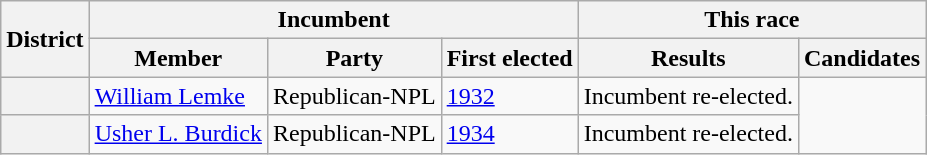<table class=wikitable>
<tr>
<th rowspan=2>District</th>
<th colspan=3>Incumbent</th>
<th colspan=2>This race</th>
</tr>
<tr>
<th>Member</th>
<th>Party</th>
<th>First elected</th>
<th>Results</th>
<th>Candidates</th>
</tr>
<tr>
<th></th>
<td><a href='#'>William Lemke</a></td>
<td>Republican-NPL</td>
<td><a href='#'>1932</a></td>
<td>Incumbent re-elected.</td>
<td rowspan=2 nowrap></td>
</tr>
<tr>
<th></th>
<td><a href='#'>Usher L. Burdick</a></td>
<td>Republican-NPL</td>
<td><a href='#'>1934</a></td>
<td>Incumbent re-elected.</td>
</tr>
</table>
